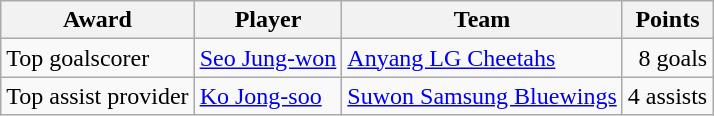<table class="wikitable">
<tr>
<th>Award</th>
<th>Player</th>
<th>Team</th>
<th>Points</th>
</tr>
<tr>
<td>Top goalscorer</td>
<td> <a href='#'>Seo Jung-won</a></td>
<td><a href='#'>Anyang LG Cheetahs</a></td>
<td align="right">8 goals</td>
</tr>
<tr>
<td>Top assist provider</td>
<td> <a href='#'>Ko Jong-soo</a></td>
<td><a href='#'>Suwon Samsung Bluewings</a></td>
<td align="right">4 assists</td>
</tr>
</table>
